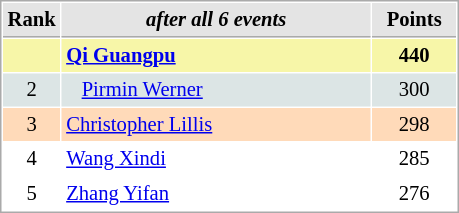<table cellspacing="1" cellpadding="3" style="border:1px solid #AAAAAA;font-size:86%">
<tr style="background-color: #E4E4E4;">
<th style="border-bottom:1px solid #AAAAAA; width: 10px;">Rank</th>
<th style="border-bottom:1px solid #AAAAAA; width: 200px;"><em>after all 6 events</em></th>
<th style="border-bottom:1px solid #AAAAAA; width: 50px;">Points</th>
</tr>
<tr style="background:#f7f6a8;">
<td align=center></td>
<td> <strong><a href='#'>Qi Guangpu</a></strong></td>
<td align=center><strong>440</strong></td>
</tr>
<tr style="background:#dce5e5;">
<td align=center>2</td>
<td>   <a href='#'>Pirmin Werner</a></td>
<td align=center>300</td>
</tr>
<tr style="background:#ffdab9;">
<td align=center>3</td>
<td> <a href='#'>Christopher Lillis</a></td>
<td align=center>298</td>
</tr>
<tr>
<td align=center>4</td>
<td> <a href='#'>Wang Xindi</a></td>
<td align=center>285</td>
</tr>
<tr>
<td align=center>5</td>
<td> <a href='#'>Zhang Yifan</a></td>
<td align=center>276</td>
</tr>
</table>
